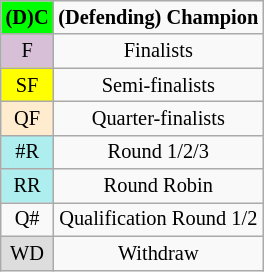<table class="wikitable" style="font-size:85%; text-align:center">
<tr>
<td align="center" bgcolor="#00ff00"><strong>(D)C</strong></td>
<td><strong>(Defending) Champion</strong></td>
</tr>
<tr>
<td align="center" bgcolor="#d8bfd8">F</td>
<td>Finalists</td>
</tr>
<tr>
<td align="center" bgcolor="#ffff00">SF</td>
<td>Semi-finalists</td>
</tr>
<tr>
<td align="center" bgcolor="#ffebcd">QF</td>
<td>Quarter-finalists</td>
</tr>
<tr>
<td align="center" bgcolor="#afeeee">#R</td>
<td>Round 1/2/3</td>
</tr>
<tr>
<td align="center" bgcolor="#afeeee">RR</td>
<td>Round Robin</td>
</tr>
<tr>
<td align="center">Q#</td>
<td>Qualification Round 1/2</td>
</tr>
<tr>
<td align="center" bgcolor="#dddddd">WD</td>
<td>Withdraw</td>
</tr>
</table>
